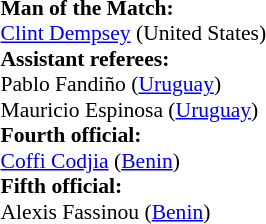<table width=50% style="font-size: 90%">
<tr>
<td><br><strong>Man of the Match:</strong>
<br><a href='#'>Clint Dempsey</a> (United States)<br><strong>Assistant referees:</strong>
<br>Pablo Fandiño (<a href='#'>Uruguay</a>)
<br>Mauricio Espinosa (<a href='#'>Uruguay</a>)
<br><strong>Fourth official:</strong>
<br><a href='#'>Coffi Codjia</a> (<a href='#'>Benin</a>)
<br><strong>Fifth official:</strong>
<br>Alexis Fassinou (<a href='#'>Benin</a>)</td>
</tr>
</table>
